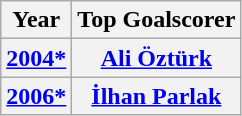<table class="wikitable" style="text-align: center;">
<tr>
<th>Year</th>
<th>Top Goalscorer</th>
</tr>
<tr>
<th> <a href='#'>2004*</a></th>
<th><a href='#'>Ali Öztürk</a></th>
</tr>
<tr>
<th> <a href='#'>2006*</a></th>
<th><a href='#'>İlhan Parlak</a></th>
</tr>
</table>
